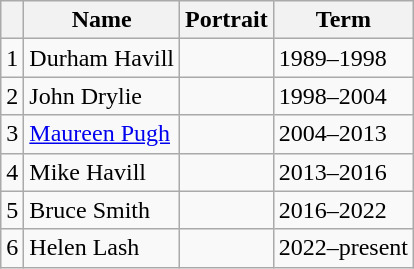<table class="wikitable">
<tr>
<th></th>
<th>Name</th>
<th>Portrait</th>
<th>Term</th>
</tr>
<tr>
<td align=center>1</td>
<td>Durham Havill</td>
<td></td>
<td>1989–1998</td>
</tr>
<tr>
<td align=center>2</td>
<td>John Drylie</td>
<td></td>
<td>1998–2004</td>
</tr>
<tr>
<td align=center>3</td>
<td><a href='#'>Maureen Pugh</a></td>
<td></td>
<td>2004–2013</td>
</tr>
<tr>
<td align=center>4</td>
<td>Mike Havill</td>
<td></td>
<td>2013–2016</td>
</tr>
<tr>
<td align=center>5</td>
<td>Bruce Smith</td>
<td></td>
<td>2016–2022</td>
</tr>
<tr>
<td align=center>6</td>
<td>Helen Lash</td>
<td></td>
<td>2022–present</td>
</tr>
</table>
